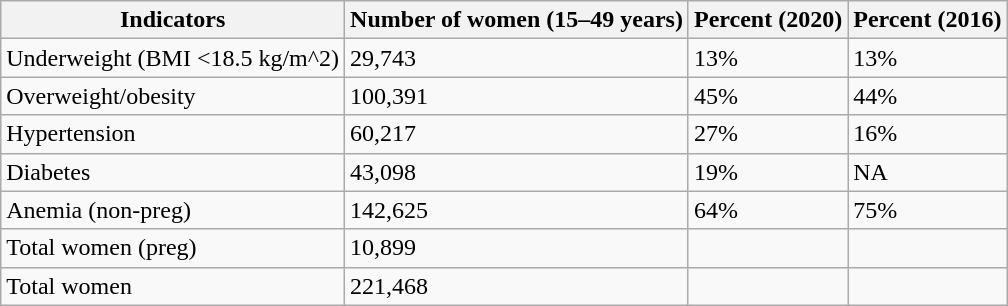<table class="wikitable sortable">
<tr>
<th>Indicators</th>
<th>Number of women (15–49 years)</th>
<th>Percent (2020)</th>
<th>Percent (2016)</th>
</tr>
<tr>
<td>Underweight (BMI <18.5 kg/m^2)</td>
<td>29,743</td>
<td>13%</td>
<td>13%</td>
</tr>
<tr>
<td>Overweight/obesity</td>
<td>100,391</td>
<td>45%</td>
<td>44%</td>
</tr>
<tr>
<td>Hypertension</td>
<td>60,217</td>
<td>27%</td>
<td>16%</td>
</tr>
<tr>
<td>Diabetes</td>
<td>43,098</td>
<td>19%</td>
<td>NA</td>
</tr>
<tr>
<td>Anemia (non-preg)</td>
<td>142,625</td>
<td>64%</td>
<td>75%</td>
</tr>
<tr>
<td>Total women (preg)</td>
<td>10,899</td>
<td></td>
<td></td>
</tr>
<tr>
<td>Total women</td>
<td>221,468</td>
<td></td>
<td></td>
</tr>
</table>
